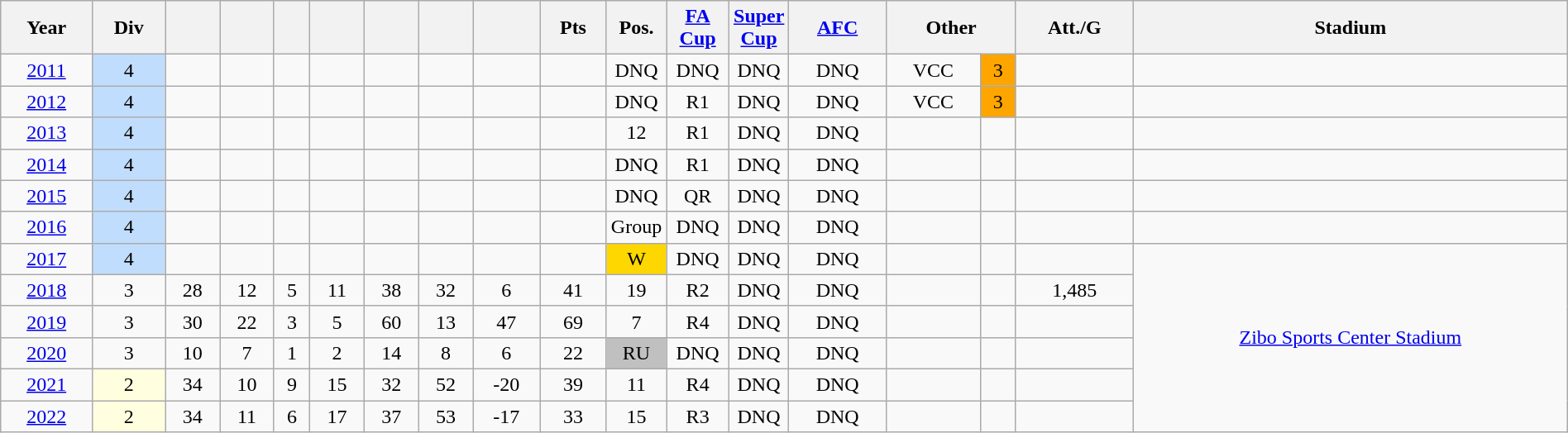<table class="wikitable sortable" width=100% style=text-align:Center>
<tr>
<th>Year</th>
<th>Div</th>
<th></th>
<th></th>
<th></th>
<th></th>
<th></th>
<th></th>
<th></th>
<th>Pts</th>
<th width=2%>Pos.</th>
<th width=4%><a href='#'>FA Cup</a></th>
<th width=2%><a href='#'>Super Cup</a></th>
<th><a href='#'>AFC</a></th>
<th colspan=2>Other</th>
<th>Att./G</th>
<th>Stadium</th>
</tr>
<tr>
<td><a href='#'>2011</a></td>
<td bgcolor="#c1ddfd">4</td>
<td></td>
<td></td>
<td></td>
<td></td>
<td></td>
<td></td>
<td></td>
<td></td>
<td>DNQ</td>
<td>DNQ</td>
<td>DNQ</td>
<td>DNQ</td>
<td>VCC </td>
<td bgcolor="#FFA500">3</td>
<td></td>
<td></td>
</tr>
<tr>
<td><a href='#'>2012</a></td>
<td bgcolor="#c1ddfd">4</td>
<td></td>
<td></td>
<td></td>
<td></td>
<td></td>
<td></td>
<td></td>
<td></td>
<td>DNQ</td>
<td>R1</td>
<td>DNQ</td>
<td>DNQ</td>
<td>VCC </td>
<td bgcolor="#FFA500">3</td>
<td></td>
<td></td>
</tr>
<tr>
<td><a href='#'>2013</a></td>
<td bgcolor="#c1ddfd">4</td>
<td></td>
<td></td>
<td></td>
<td></td>
<td></td>
<td></td>
<td></td>
<td></td>
<td>12</td>
<td>R1</td>
<td>DNQ</td>
<td>DNQ</td>
<td></td>
<td></td>
<td></td>
<td></td>
</tr>
<tr>
<td><a href='#'>2014</a></td>
<td bgcolor="#c1ddfd">4</td>
<td></td>
<td></td>
<td></td>
<td></td>
<td></td>
<td></td>
<td></td>
<td></td>
<td>DNQ</td>
<td>R1</td>
<td>DNQ</td>
<td>DNQ</td>
<td></td>
<td></td>
<td></td>
<td></td>
</tr>
<tr>
<td><a href='#'>2015</a></td>
<td bgcolor="#c1ddfd">4</td>
<td></td>
<td></td>
<td></td>
<td></td>
<td></td>
<td></td>
<td></td>
<td></td>
<td>DNQ</td>
<td>QR</td>
<td>DNQ</td>
<td>DNQ</td>
<td></td>
<td></td>
<td></td>
<td></td>
</tr>
<tr>
<td><a href='#'>2016</a></td>
<td bgcolor="#c1ddfd">4</td>
<td></td>
<td></td>
<td></td>
<td></td>
<td></td>
<td></td>
<td></td>
<td></td>
<td>Group</td>
<td>DNQ</td>
<td>DNQ</td>
<td>DNQ</td>
<td></td>
<td></td>
<td></td>
<td></td>
</tr>
<tr>
<td><a href='#'>2017</a></td>
<td bgcolor="#c1ddfd">4</td>
<td></td>
<td></td>
<td></td>
<td></td>
<td></td>
<td></td>
<td></td>
<td></td>
<td bgcolor=gold>W</td>
<td>DNQ</td>
<td>DNQ</td>
<td>DNQ</td>
<td></td>
<td></td>
<td></td>
<td align=center rowspan=6><a href='#'>Zibo Sports Center Stadium</a></td>
</tr>
<tr>
<td><a href='#'>2018</a></td>
<td>3</td>
<td>28</td>
<td>12</td>
<td>5</td>
<td>11</td>
<td>38</td>
<td>32</td>
<td>6</td>
<td>41</td>
<td>19</td>
<td>R2</td>
<td>DNQ</td>
<td>DNQ</td>
<td></td>
<td></td>
<td>1,485</td>
</tr>
<tr>
<td><a href='#'>2019</a></td>
<td>3</td>
<td>30</td>
<td>22</td>
<td>3</td>
<td>5</td>
<td>60</td>
<td>13</td>
<td>47</td>
<td>69</td>
<td>7</td>
<td>R4</td>
<td>DNQ</td>
<td>DNQ</td>
<td></td>
<td></td>
<td></td>
</tr>
<tr>
<td><a href='#'>2020</a></td>
<td>3</td>
<td>10</td>
<td>7</td>
<td>1</td>
<td>2</td>
<td>14</td>
<td>8</td>
<td>6</td>
<td>22</td>
<td bgcolor=C0C0C0>RU</td>
<td>DNQ</td>
<td>DNQ</td>
<td>DNQ</td>
<td></td>
<td></td>
<td></td>
</tr>
<tr>
<td><a href='#'>2021</a></td>
<td bgcolor="#FFFFE0">2</td>
<td>34</td>
<td>10</td>
<td>9</td>
<td>15</td>
<td>32</td>
<td>52</td>
<td>-20</td>
<td>39</td>
<td>11</td>
<td>R4</td>
<td>DNQ</td>
<td>DNQ</td>
<td></td>
<td></td>
<td></td>
</tr>
<tr>
<td><a href='#'>2022</a></td>
<td bgcolor="#FFFFE0">2</td>
<td>34</td>
<td>11</td>
<td>6</td>
<td>17</td>
<td>37</td>
<td>53</td>
<td>-17</td>
<td>33</td>
<td>15</td>
<td>R3</td>
<td>DNQ</td>
<td>DNQ</td>
<td></td>
<td></td>
<td></td>
</tr>
</table>
